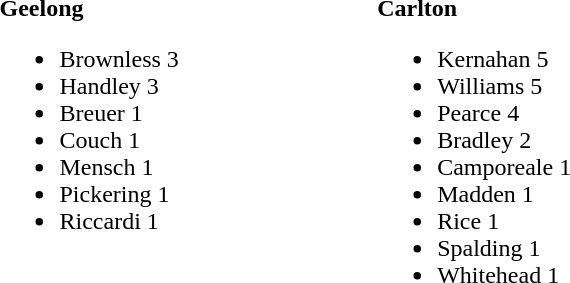<table width="40%">
<tr>
<td valign="top" width="30%"><br><strong>Geelong</strong><ul><li>Brownless 3</li><li>Handley 3</li><li>Breuer 1</li><li>Couch 1</li><li>Mensch 1</li><li>Pickering 1</li><li>Riccardi 1</li></ul></td>
<td valign="top" width="30%"><br><strong>Carlton</strong><ul><li>Kernahan 5</li><li>Williams 5</li><li>Pearce 4</li><li>Bradley 2</li><li>Camporeale 1</li><li>Madden 1</li><li>Rice 1</li><li>Spalding 1</li><li>Whitehead 1</li></ul></td>
</tr>
</table>
